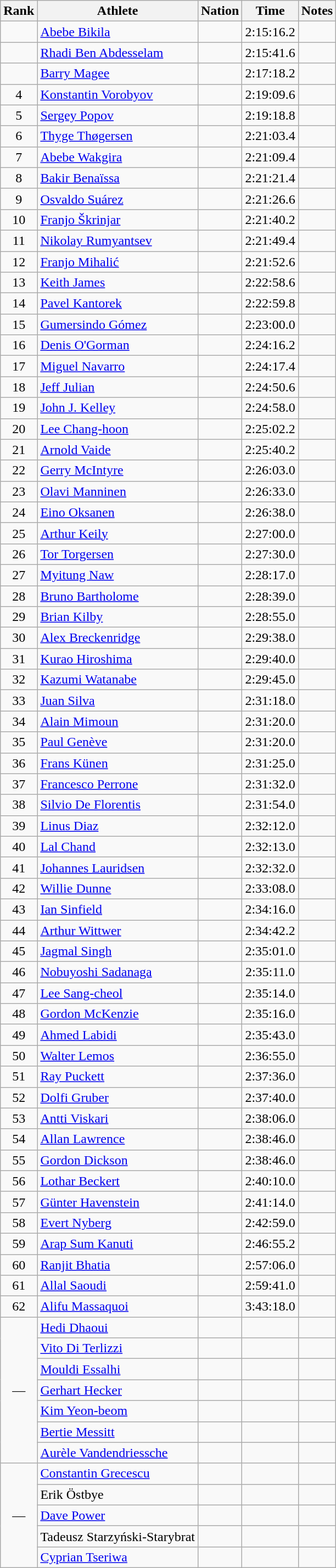<table class="wikitable sortable" style="text-align:center">
<tr>
<th>Rank</th>
<th>Athlete</th>
<th>Nation</th>
<th>Time</th>
<th>Notes</th>
</tr>
<tr>
<td></td>
<td align=left><a href='#'>Abebe Bikila</a></td>
<td align=left></td>
<td>2:15:16.2</td>
<td></td>
</tr>
<tr>
<td></td>
<td align=left><a href='#'>Rhadi Ben Abdesselam</a></td>
<td align=left></td>
<td>2:15:41.6</td>
<td></td>
</tr>
<tr>
<td></td>
<td align=left><a href='#'>Barry Magee</a></td>
<td align=left></td>
<td>2:17:18.2</td>
<td></td>
</tr>
<tr>
<td>4</td>
<td align=left><a href='#'>Konstantin Vorobyov</a></td>
<td align=left></td>
<td>2:19:09.6</td>
<td></td>
</tr>
<tr>
<td>5</td>
<td align=left><a href='#'>Sergey Popov</a></td>
<td align=left></td>
<td>2:19:18.8</td>
<td></td>
</tr>
<tr>
<td>6</td>
<td align=left><a href='#'>Thyge Thøgersen</a></td>
<td align=left></td>
<td>2:21:03.4</td>
<td></td>
</tr>
<tr>
<td>7</td>
<td align=left><a href='#'>Abebe Wakgira</a></td>
<td align=left></td>
<td>2:21:09.4</td>
<td></td>
</tr>
<tr>
<td>8</td>
<td align=left><a href='#'>Bakir Benaïssa</a></td>
<td align=left></td>
<td>2:21:21.4</td>
<td></td>
</tr>
<tr>
<td>9</td>
<td align=left><a href='#'>Osvaldo Suárez</a></td>
<td align=left></td>
<td>2:21:26.6</td>
<td></td>
</tr>
<tr>
<td>10</td>
<td align=left><a href='#'>Franjo Škrinjar</a></td>
<td align=left></td>
<td>2:21:40.2</td>
<td></td>
</tr>
<tr>
<td>11</td>
<td align=left><a href='#'>Nikolay Rumyantsev</a></td>
<td align=left></td>
<td>2:21:49.4</td>
<td></td>
</tr>
<tr>
<td>12</td>
<td align=left><a href='#'>Franjo Mihalić</a></td>
<td align=left></td>
<td>2:21:52.6</td>
<td></td>
</tr>
<tr>
<td>13</td>
<td align=left><a href='#'>Keith James</a></td>
<td align=left></td>
<td>2:22:58.6</td>
<td></td>
</tr>
<tr>
<td>14</td>
<td align=left><a href='#'>Pavel Kantorek</a></td>
<td align=left></td>
<td>2:22:59.8</td>
<td></td>
</tr>
<tr>
<td>15</td>
<td align=left><a href='#'>Gumersindo Gómez</a></td>
<td align=left></td>
<td>2:23:00.0</td>
<td></td>
</tr>
<tr>
<td>16</td>
<td align=left><a href='#'>Denis O'Gorman</a></td>
<td align=left></td>
<td>2:24:16.2</td>
<td></td>
</tr>
<tr>
<td>17</td>
<td align=left><a href='#'>Miguel Navarro</a></td>
<td align=left></td>
<td>2:24:17.4</td>
<td></td>
</tr>
<tr>
<td>18</td>
<td align=left><a href='#'>Jeff Julian</a></td>
<td align=left></td>
<td>2:24:50.6</td>
<td></td>
</tr>
<tr>
<td>19</td>
<td align=left><a href='#'>John J. Kelley</a></td>
<td align=left></td>
<td>2:24:58.0</td>
<td></td>
</tr>
<tr>
<td>20</td>
<td align=left><a href='#'>Lee Chang-hoon</a></td>
<td align=left></td>
<td>2:25:02.2</td>
<td></td>
</tr>
<tr>
<td>21</td>
<td align=left><a href='#'>Arnold Vaide</a></td>
<td align=left></td>
<td>2:25:40.2</td>
<td></td>
</tr>
<tr>
<td>22</td>
<td align=left><a href='#'>Gerry McIntyre</a></td>
<td align=left></td>
<td>2:26:03.0</td>
<td></td>
</tr>
<tr>
<td>23</td>
<td align=left><a href='#'>Olavi Manninen</a></td>
<td align=left></td>
<td>2:26:33.0</td>
<td></td>
</tr>
<tr>
<td>24</td>
<td align=left><a href='#'>Eino Oksanen</a></td>
<td align=left></td>
<td>2:26:38.0</td>
<td></td>
</tr>
<tr>
<td>25</td>
<td align=left><a href='#'>Arthur Keily</a></td>
<td align=left></td>
<td>2:27:00.0</td>
<td></td>
</tr>
<tr>
<td>26</td>
<td align=left><a href='#'>Tor Torgersen</a></td>
<td align=left></td>
<td>2:27:30.0</td>
<td></td>
</tr>
<tr>
<td>27</td>
<td align=left><a href='#'>Myitung Naw</a></td>
<td align=left></td>
<td>2:28:17.0</td>
<td></td>
</tr>
<tr>
<td>28</td>
<td align=left><a href='#'>Bruno Bartholome</a></td>
<td align=left></td>
<td>2:28:39.0</td>
<td></td>
</tr>
<tr>
<td>29</td>
<td align=left><a href='#'>Brian Kilby</a></td>
<td align=left></td>
<td>2:28:55.0</td>
<td></td>
</tr>
<tr>
<td>30</td>
<td align=left><a href='#'>Alex Breckenridge</a></td>
<td align=left></td>
<td>2:29:38.0</td>
<td></td>
</tr>
<tr>
<td>31</td>
<td align=left><a href='#'>Kurao Hiroshima</a></td>
<td align=left></td>
<td>2:29:40.0</td>
<td></td>
</tr>
<tr>
<td>32</td>
<td align=left><a href='#'>Kazumi Watanabe</a></td>
<td align=left></td>
<td>2:29:45.0</td>
<td></td>
</tr>
<tr>
<td>33</td>
<td align=left><a href='#'>Juan Silva</a></td>
<td align=left></td>
<td>2:31:18.0</td>
<td></td>
</tr>
<tr>
<td>34</td>
<td align=left><a href='#'>Alain Mimoun</a></td>
<td align=left></td>
<td>2:31:20.0</td>
<td></td>
</tr>
<tr>
<td>35</td>
<td align=left><a href='#'>Paul Genève</a></td>
<td align=left></td>
<td>2:31:20.0</td>
<td></td>
</tr>
<tr>
<td>36</td>
<td align=left><a href='#'>Frans Künen</a></td>
<td align=left></td>
<td>2:31:25.0</td>
<td></td>
</tr>
<tr>
<td>37</td>
<td align=left><a href='#'>Francesco Perrone</a></td>
<td align=left></td>
<td>2:31:32.0</td>
<td></td>
</tr>
<tr>
<td>38</td>
<td align=left><a href='#'>Silvio De Florentis</a></td>
<td align=left></td>
<td>2:31:54.0</td>
<td></td>
</tr>
<tr>
<td>39</td>
<td align=left><a href='#'>Linus Diaz</a></td>
<td align=left></td>
<td>2:32:12.0</td>
<td></td>
</tr>
<tr>
<td>40</td>
<td align=left><a href='#'>Lal Chand</a></td>
<td align=left></td>
<td>2:32:13.0</td>
<td></td>
</tr>
<tr>
<td>41</td>
<td align=left><a href='#'>Johannes Lauridsen</a></td>
<td align=left></td>
<td>2:32:32.0</td>
<td></td>
</tr>
<tr>
<td>42</td>
<td align=left><a href='#'>Willie Dunne</a></td>
<td align=left></td>
<td>2:33:08.0</td>
<td></td>
</tr>
<tr>
<td>43</td>
<td align=left><a href='#'>Ian Sinfield</a></td>
<td align=left></td>
<td>2:34:16.0</td>
<td></td>
</tr>
<tr>
<td>44</td>
<td align=left><a href='#'>Arthur Wittwer</a></td>
<td align=left></td>
<td>2:34:42.2</td>
<td></td>
</tr>
<tr>
<td>45</td>
<td align=left><a href='#'>Jagmal Singh</a></td>
<td align=left></td>
<td>2:35:01.0</td>
<td></td>
</tr>
<tr>
<td>46</td>
<td align=left><a href='#'>Nobuyoshi Sadanaga</a></td>
<td align=left></td>
<td>2:35:11.0</td>
<td></td>
</tr>
<tr>
<td>47</td>
<td align=left><a href='#'>Lee Sang-cheol</a></td>
<td align=left></td>
<td>2:35:14.0</td>
<td></td>
</tr>
<tr>
<td>48</td>
<td align=left><a href='#'>Gordon McKenzie</a></td>
<td align=left></td>
<td>2:35:16.0</td>
<td></td>
</tr>
<tr>
<td>49</td>
<td align=left><a href='#'>Ahmed Labidi</a></td>
<td align=left></td>
<td>2:35:43.0</td>
<td></td>
</tr>
<tr>
<td>50</td>
<td align=left><a href='#'>Walter Lemos</a></td>
<td align=left></td>
<td>2:36:55.0</td>
<td></td>
</tr>
<tr>
<td>51</td>
<td align=left><a href='#'>Ray Puckett</a></td>
<td align=left></td>
<td>2:37:36.0</td>
<td></td>
</tr>
<tr>
<td>52</td>
<td align=left><a href='#'>Dolfi Gruber</a></td>
<td align=left></td>
<td>2:37:40.0</td>
<td></td>
</tr>
<tr>
<td>53</td>
<td align=left><a href='#'>Antti Viskari</a></td>
<td align=left></td>
<td>2:38:06.0</td>
<td></td>
</tr>
<tr>
<td>54</td>
<td align=left><a href='#'>Allan Lawrence</a></td>
<td align=left></td>
<td>2:38:46.0</td>
<td></td>
</tr>
<tr>
<td>55</td>
<td align=left><a href='#'>Gordon Dickson</a></td>
<td align=left></td>
<td>2:38:46.0</td>
<td></td>
</tr>
<tr>
<td>56</td>
<td align=left><a href='#'>Lothar Beckert</a></td>
<td align=left></td>
<td>2:40:10.0</td>
<td></td>
</tr>
<tr>
<td>57</td>
<td align=left><a href='#'>Günter Havenstein</a></td>
<td align=left></td>
<td>2:41:14.0</td>
<td></td>
</tr>
<tr>
<td>58</td>
<td align=left><a href='#'>Evert Nyberg</a></td>
<td align=left></td>
<td>2:42:59.0</td>
<td></td>
</tr>
<tr>
<td>59</td>
<td align=left><a href='#'>Arap Sum Kanuti</a></td>
<td align=left></td>
<td>2:46:55.2</td>
<td></td>
</tr>
<tr>
<td>60</td>
<td align=left><a href='#'>Ranjit Bhatia</a></td>
<td align=left></td>
<td>2:57:06.0</td>
<td></td>
</tr>
<tr>
<td>61</td>
<td align=left><a href='#'>Allal Saoudi</a></td>
<td align=left></td>
<td>2:59:41.0</td>
<td></td>
</tr>
<tr>
<td>62</td>
<td align=left><a href='#'>Alifu Massaquoi</a></td>
<td align=left></td>
<td>3:43:18.0</td>
<td></td>
</tr>
<tr>
<td rowspan=7 data-sort-value=63>—</td>
<td align=left><a href='#'>Hedi Dhaoui</a></td>
<td align=left></td>
<td data-sort-value=4:00:00.0></td>
<td></td>
</tr>
<tr>
<td align=left><a href='#'>Vito Di Terlizzi</a></td>
<td align=left></td>
<td data-sort-value=4:00:00.0></td>
<td></td>
</tr>
<tr>
<td align=left><a href='#'>Mouldi Essalhi</a></td>
<td align=left></td>
<td data-sort-value=4:00:00.0></td>
<td></td>
</tr>
<tr>
<td align=left><a href='#'>Gerhart Hecker</a></td>
<td align=left></td>
<td data-sort-value=4:00:00.0></td>
<td></td>
</tr>
<tr>
<td align=left><a href='#'>Kim Yeon-beom</a></td>
<td align=left></td>
<td data-sort-value=4:00:00.0></td>
<td></td>
</tr>
<tr>
<td align=left><a href='#'>Bertie Messitt</a></td>
<td align=left></td>
<td data-sort-value=4:00:00.0></td>
<td></td>
</tr>
<tr>
<td align=left><a href='#'>Aurèle Vandendriessche</a></td>
<td align=left></td>
<td data-sort-value=4:00:00.0></td>
<td></td>
</tr>
<tr>
<td rowspan=5 data-sort-value=63>—</td>
<td align=left><a href='#'>Constantin Grecescu</a></td>
<td align=left></td>
<td data-sort-value=9:00:00.0></td>
<td></td>
</tr>
<tr>
<td align=left>Erik Östbye</td>
<td align=left></td>
<td data-sort-value=9:00:00.0></td>
<td></td>
</tr>
<tr>
<td align=left><a href='#'>Dave Power</a></td>
<td align=left></td>
<td data-sort-value=9:00:00.0></td>
<td></td>
</tr>
<tr>
<td align=left>Tadeusz Starzyński-Starybrat</td>
<td align=left></td>
<td data-sort-value=9:00:00.0></td>
<td></td>
</tr>
<tr>
<td align=left><a href='#'>Cyprian Tseriwa</a></td>
<td align=left></td>
<td data-sort-value=9:00:00.0></td>
<td></td>
</tr>
</table>
